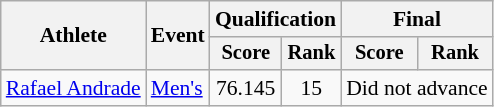<table class="wikitable" style="font-size:90%">
<tr>
<th rowspan="2">Athlete</th>
<th rowspan="2">Event</th>
<th colspan="2">Qualification</th>
<th colspan="2">Final</th>
</tr>
<tr style="font-size:95%">
<th>Score</th>
<th>Rank</th>
<th>Score</th>
<th>Rank</th>
</tr>
<tr align=center>
<td align=left><a href='#'>Rafael Andrade</a></td>
<td align=left><a href='#'>Men's</a></td>
<td>76.145</td>
<td>15</td>
<td colspan=2>Did not advance</td>
</tr>
</table>
